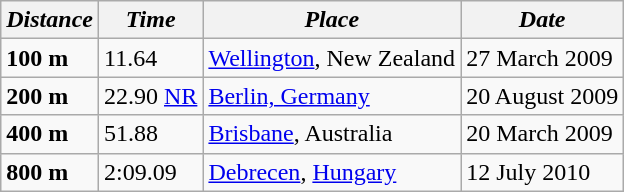<table class="wikitable">
<tr>
<th><em>Distance</em></th>
<th><em>Time</em></th>
<th><em>Place</em></th>
<th><em>Date</em></th>
</tr>
<tr>
<td><strong>100 m</strong></td>
<td>11.64</td>
<td><a href='#'>Wellington</a>, New Zealand</td>
<td>27 March 2009</td>
</tr>
<tr>
<td><strong>200 m</strong></td>
<td>22.90 <a href='#'>NR</a></td>
<td><a href='#'>Berlin, Germany</a></td>
<td>20 August 2009</td>
</tr>
<tr>
<td><strong>400 m</strong></td>
<td>51.88</td>
<td><a href='#'>Brisbane</a>, Australia</td>
<td>20 March 2009</td>
</tr>
<tr>
<td><strong>800 m</strong></td>
<td>2:09.09</td>
<td><a href='#'>Debrecen</a>, <a href='#'>Hungary</a></td>
<td>12 July 2010</td>
</tr>
</table>
